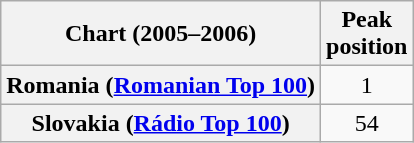<table class="wikitable sortable plainrowheaders">
<tr>
<th scope="col">Chart (2005–2006)</th>
<th scope="col">Peak<br>position</th>
</tr>
<tr>
<th scope="row">Romania (<a href='#'>Romanian Top 100</a>)</th>
<td style="text-align:center;">1</td>
</tr>
<tr>
<th scope="row">Slovakia (<a href='#'>Rádio Top 100</a>)</th>
<td style="text-align:center;">54</td>
</tr>
</table>
